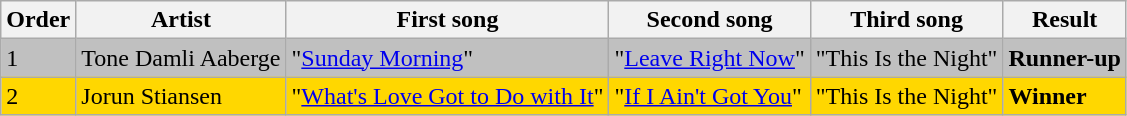<table class=wikitable>
<tr>
<th>Order</th>
<th>Artist</th>
<th>First song</th>
<th>Second song</th>
<th>Third song</th>
<th>Result</th>
</tr>
<tr style="background:silver;">
<td>1</td>
<td>Tone Damli Aaberge</td>
<td>"<a href='#'>Sunday Morning</a>"</td>
<td>"<a href='#'>Leave Right Now</a>"</td>
<td>"This Is the Night"</td>
<td><strong>Runner-up</strong></td>
</tr>
<tr style="background:gold;">
<td>2</td>
<td>Jorun Stiansen</td>
<td>"<a href='#'>What's Love Got to Do with It</a>"</td>
<td>"<a href='#'>If I Ain't Got You</a>"</td>
<td>"This Is the Night"</td>
<td><strong>Winner</strong></td>
</tr>
</table>
